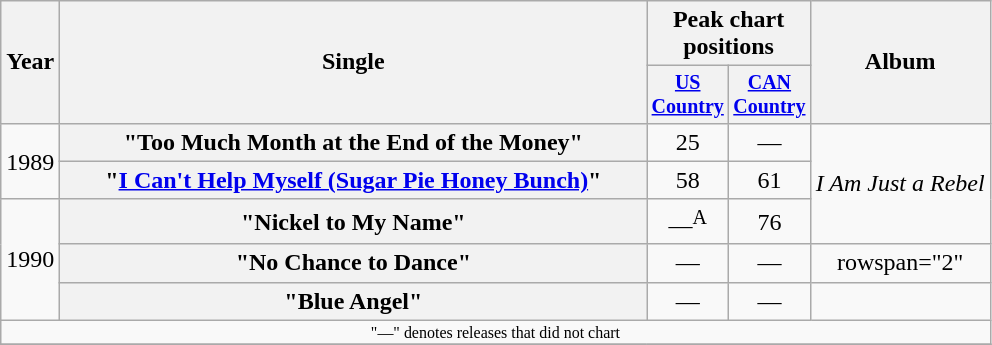<table class="wikitable plainrowheaders" style="text-align:center;">
<tr>
<th rowspan="2">Year</th>
<th rowspan="2" style="width:24em;">Single</th>
<th colspan="2">Peak chart<br>positions</th>
<th rowspan="2">Album</th>
</tr>
<tr style="font-size:smaller;">
<th width="45"><a href='#'>US Country</a></th>
<th width="45"><a href='#'>CAN Country</a></th>
</tr>
<tr>
<td rowspan="2">1989</td>
<th scope="row">"Too Much Month at the End of the Money"</th>
<td>25</td>
<td>—</td>
<td align="left" rowspan="3"><em>I Am Just a Rebel</em></td>
</tr>
<tr>
<th scope="row">"<a href='#'>I Can't Help Myself (Sugar Pie Honey Bunch)</a>"</th>
<td>58</td>
<td>61</td>
</tr>
<tr>
<td rowspan=3>1990</td>
<th scope="row">"Nickel to My Name"</th>
<td>—<sup>A</sup></td>
<td>76</td>
</tr>
<tr>
<th scope="row">"No Chance to Dance"</th>
<td>—</td>
<td>—</td>
<td>rowspan="2" </td>
</tr>
<tr>
<th scope="row">"Blue Angel"</th>
<td>—</td>
<td>—</td>
</tr>
<tr>
<td colspan="5" style="font-size:8pt">"—" denotes releases that did not chart</td>
</tr>
<tr>
</tr>
</table>
